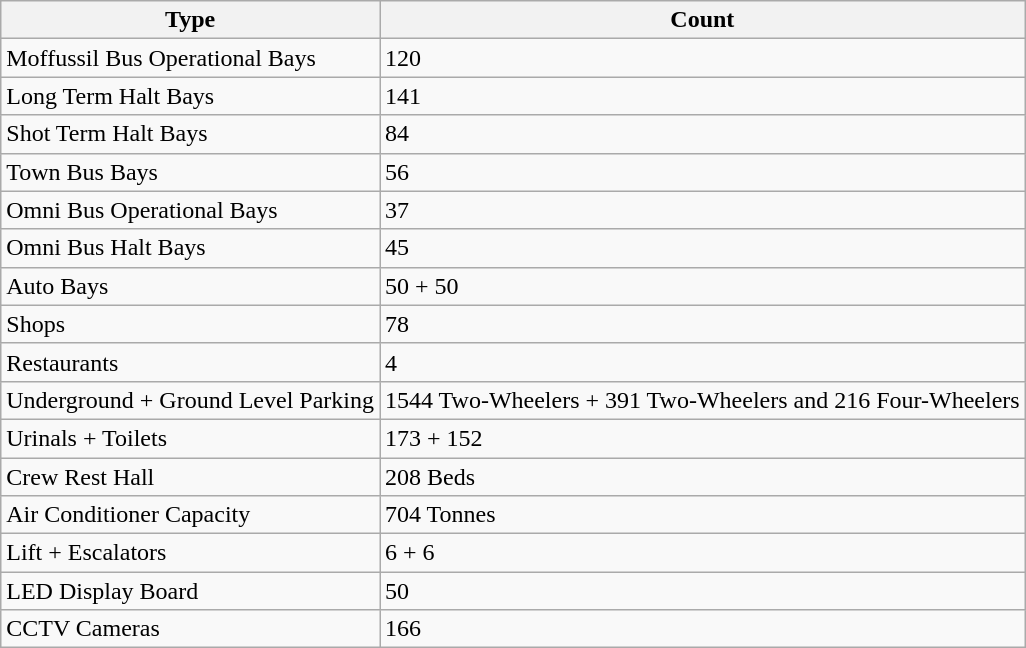<table class="wikitable">
<tr>
<th>Type</th>
<th>Count</th>
</tr>
<tr>
<td>Moffussil Bus Operational Bays</td>
<td>120</td>
</tr>
<tr>
<td>Long Term Halt Bays</td>
<td>141</td>
</tr>
<tr>
<td>Shot Term Halt Bays</td>
<td>84</td>
</tr>
<tr>
<td>Town Bus Bays</td>
<td>56</td>
</tr>
<tr>
<td>Omni Bus Operational Bays</td>
<td>37</td>
</tr>
<tr>
<td>Omni Bus Halt Bays</td>
<td>45</td>
</tr>
<tr>
<td>Auto Bays</td>
<td>50 + 50</td>
</tr>
<tr>
<td>Shops</td>
<td>78</td>
</tr>
<tr>
<td>Restaurants</td>
<td>4</td>
</tr>
<tr>
<td>Underground + Ground Level Parking</td>
<td>1544 Two-Wheelers + 391 Two-Wheelers and 216 Four-Wheelers</td>
</tr>
<tr>
<td>Urinals + Toilets</td>
<td>173 + 152</td>
</tr>
<tr>
<td>Crew Rest Hall</td>
<td>208 Beds</td>
</tr>
<tr>
<td>Air Conditioner Capacity</td>
<td>704 Tonnes</td>
</tr>
<tr>
<td>Lift + Escalators</td>
<td>6 + 6</td>
</tr>
<tr>
<td>LED Display Board</td>
<td>50</td>
</tr>
<tr>
<td>CCTV Cameras</td>
<td>166</td>
</tr>
</table>
